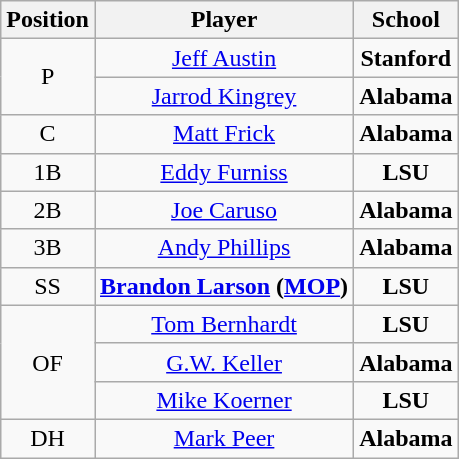<table class="wikitable" style=text-align:center>
<tr>
<th>Position</th>
<th>Player</th>
<th>School</th>
</tr>
<tr>
<td rowspan=2>P</td>
<td><a href='#'>Jeff Austin</a></td>
<td style=><strong>Stanford</strong></td>
</tr>
<tr>
<td><a href='#'>Jarrod Kingrey</a></td>
<td style=><strong>Alabama</strong></td>
</tr>
<tr>
<td>C</td>
<td><a href='#'>Matt Frick</a></td>
<td style=><strong>Alabama</strong></td>
</tr>
<tr>
<td>1B</td>
<td><a href='#'>Eddy Furniss</a></td>
<td style=><strong>LSU</strong></td>
</tr>
<tr>
<td>2B</td>
<td><a href='#'>Joe Caruso</a></td>
<td style=><strong>Alabama</strong></td>
</tr>
<tr>
<td>3B</td>
<td><a href='#'>Andy Phillips</a></td>
<td style=><strong>Alabama</strong></td>
</tr>
<tr>
<td>SS</td>
<td><strong><a href='#'>Brandon Larson</a> (<a href='#'>MOP</a>)</strong></td>
<td style=><strong>LSU</strong></td>
</tr>
<tr>
<td rowspan=3>OF</td>
<td><a href='#'>Tom Bernhardt</a></td>
<td style=><strong>LSU</strong></td>
</tr>
<tr>
<td><a href='#'>G.W. Keller</a></td>
<td style=><strong>Alabama</strong></td>
</tr>
<tr>
<td><a href='#'>Mike Koerner</a></td>
<td style=><strong>LSU</strong></td>
</tr>
<tr>
<td>DH</td>
<td><a href='#'>Mark Peer</a></td>
<td style=><strong>Alabama</strong></td>
</tr>
</table>
